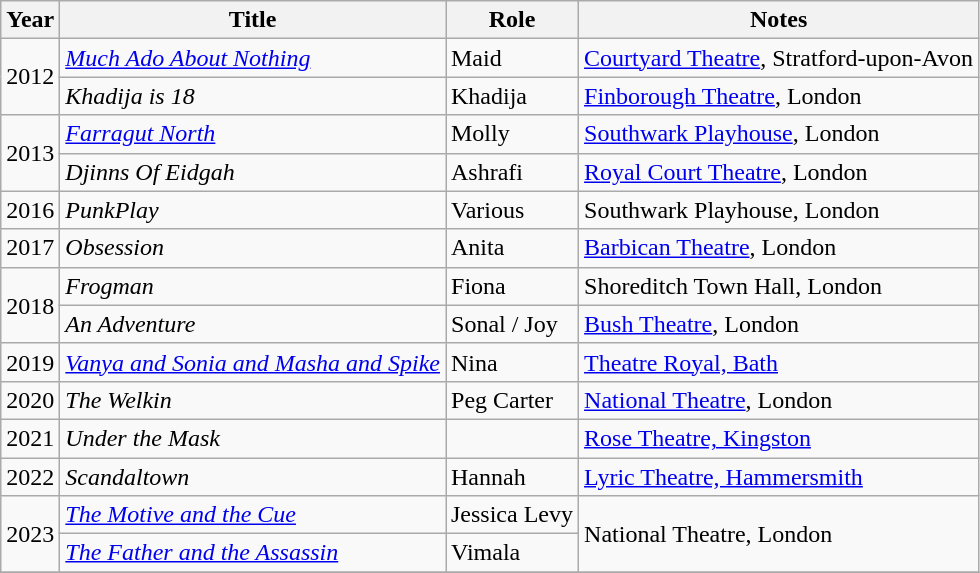<table class="wikitable sortable">
<tr>
<th>Year</th>
<th>Title</th>
<th>Role</th>
<th class="unsortable">Notes</th>
</tr>
<tr>
<td rowspan="2">2012</td>
<td><em><a href='#'>Much Ado About Nothing</a></em></td>
<td>Maid</td>
<td><a href='#'>Courtyard Theatre</a>, Stratford-upon-Avon</td>
</tr>
<tr>
<td><em>Khadija is 18</em></td>
<td>Khadija</td>
<td><a href='#'>Finborough Theatre</a>, London</td>
</tr>
<tr>
<td rowspan="2">2013</td>
<td><em><a href='#'>Farragut North</a></em></td>
<td>Molly</td>
<td><a href='#'>Southwark Playhouse</a>, London</td>
</tr>
<tr>
<td><em>Djinns Of Eidgah</em></td>
<td>Ashrafi</td>
<td><a href='#'>Royal Court Theatre</a>, London</td>
</tr>
<tr>
<td>2016</td>
<td><em>PunkPlay</em></td>
<td>Various</td>
<td>Southwark Playhouse, London</td>
</tr>
<tr>
<td>2017</td>
<td><em>Obsession</em></td>
<td>Anita</td>
<td><a href='#'>Barbican Theatre</a>, London</td>
</tr>
<tr>
<td rowspan="2">2018</td>
<td><em>Frogman</em></td>
<td>Fiona</td>
<td>Shoreditch Town Hall, London</td>
</tr>
<tr>
<td><em>An Adventure</em></td>
<td>Sonal / Joy</td>
<td><a href='#'>Bush Theatre</a>, London</td>
</tr>
<tr>
<td>2019</td>
<td><em><a href='#'>Vanya and Sonia and Masha and Spike</a></em></td>
<td>Nina</td>
<td><a href='#'>Theatre Royal, Bath</a></td>
</tr>
<tr>
<td>2020</td>
<td><em>The Welkin</em></td>
<td>Peg Carter</td>
<td><a href='#'>National Theatre</a>, London</td>
</tr>
<tr>
<td>2021</td>
<td><em>Under the Mask</em></td>
<td></td>
<td><a href='#'>Rose Theatre, Kingston</a></td>
</tr>
<tr>
<td>2022</td>
<td><em>Scandaltown</em></td>
<td>Hannah</td>
<td><a href='#'>Lyric Theatre, Hammersmith</a></td>
</tr>
<tr>
<td rowspan="2">2023</td>
<td><em><a href='#'>The Motive and the Cue</a></em></td>
<td>Jessica Levy</td>
<td rowspan="2">National Theatre, London</td>
</tr>
<tr>
<td><em><a href='#'>The Father and the Assassin</a></em></td>
<td>Vimala</td>
</tr>
<tr>
</tr>
</table>
